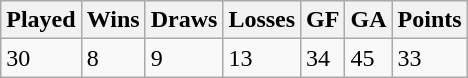<table class="wikitable">
<tr>
<th>Played</th>
<th>Wins</th>
<th>Draws</th>
<th>Losses</th>
<th>GF</th>
<th>GA</th>
<th>Points</th>
</tr>
<tr>
<td>30</td>
<td>8</td>
<td>9</td>
<td>13</td>
<td>34</td>
<td>45</td>
<td>33</td>
</tr>
</table>
